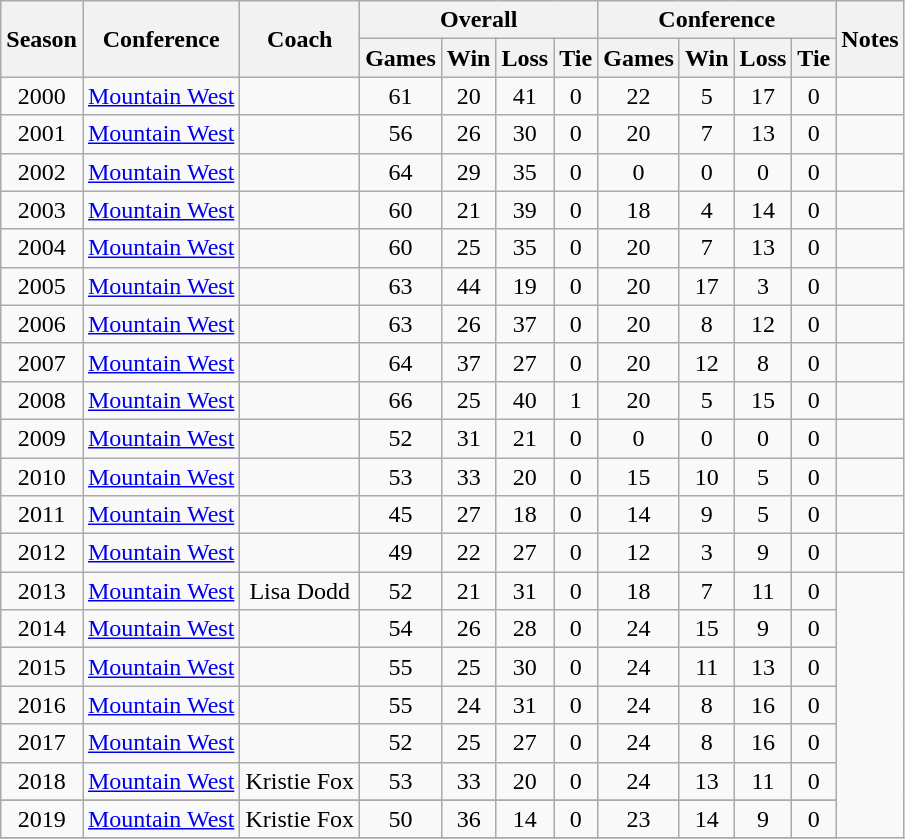<table class="wikitable" style="text-align: center;">
<tr>
<th rowspan=2>Season</th>
<th rowspan=2>Conference</th>
<th rowspan=2>Coach</th>
<th colspan="4">Overall</th>
<th colspan="4">Conference</th>
<th rowspan=2>Notes</th>
</tr>
<tr>
<th>Games</th>
<th>Win</th>
<th>Loss</th>
<th>Tie</th>
<th>Games</th>
<th>Win</th>
<th>Loss</th>
<th>Tie</th>
</tr>
<tr>
<td>2000</td>
<td><a href='#'>Mountain West</a></td>
<td></td>
<td>61</td>
<td>20</td>
<td>41</td>
<td>0</td>
<td>22</td>
<td>5</td>
<td>17</td>
<td>0</td>
<td></td>
</tr>
<tr>
<td>2001</td>
<td><a href='#'>Mountain West</a></td>
<td></td>
<td>56</td>
<td>26</td>
<td>30</td>
<td>0</td>
<td>20</td>
<td>7</td>
<td>13</td>
<td>0</td>
<td></td>
</tr>
<tr>
<td>2002</td>
<td><a href='#'>Mountain West</a></td>
<td></td>
<td>64</td>
<td>29</td>
<td>35</td>
<td>0</td>
<td>0</td>
<td>0</td>
<td>0</td>
<td>0</td>
<td></td>
</tr>
<tr>
<td>2003</td>
<td><a href='#'>Mountain West</a></td>
<td></td>
<td>60</td>
<td>21</td>
<td>39</td>
<td>0</td>
<td>18</td>
<td>4</td>
<td>14</td>
<td>0</td>
<td></td>
</tr>
<tr>
<td>2004</td>
<td><a href='#'>Mountain West</a></td>
<td></td>
<td>60</td>
<td>25</td>
<td>35</td>
<td>0</td>
<td>20</td>
<td>7</td>
<td>13</td>
<td>0</td>
<td></td>
</tr>
<tr>
<td>2005</td>
<td><a href='#'>Mountain West</a></td>
<td></td>
<td>63</td>
<td>44</td>
<td>19</td>
<td>0</td>
<td>20</td>
<td>17</td>
<td>3</td>
<td>0</td>
<td></td>
</tr>
<tr>
<td>2006</td>
<td><a href='#'>Mountain West</a></td>
<td></td>
<td>63</td>
<td>26</td>
<td>37</td>
<td>0</td>
<td>20</td>
<td>8</td>
<td>12</td>
<td>0</td>
<td></td>
</tr>
<tr>
<td>2007</td>
<td><a href='#'>Mountain West</a></td>
<td></td>
<td>64</td>
<td>37</td>
<td>27</td>
<td>0</td>
<td>20</td>
<td>12</td>
<td>8</td>
<td>0</td>
<td></td>
</tr>
<tr>
<td>2008</td>
<td><a href='#'>Mountain West</a></td>
<td></td>
<td>66</td>
<td>25</td>
<td>40</td>
<td>1</td>
<td>20</td>
<td>5</td>
<td>15</td>
<td>0</td>
<td></td>
</tr>
<tr>
<td>2009</td>
<td><a href='#'>Mountain West</a></td>
<td></td>
<td>52</td>
<td>31</td>
<td>21</td>
<td>0</td>
<td>0</td>
<td>0</td>
<td>0</td>
<td>0</td>
<td></td>
</tr>
<tr>
<td>2010</td>
<td><a href='#'>Mountain West</a></td>
<td></td>
<td>53</td>
<td>33</td>
<td>20</td>
<td>0</td>
<td>15</td>
<td>10</td>
<td>5</td>
<td>0</td>
<td></td>
</tr>
<tr>
<td>2011</td>
<td><a href='#'>Mountain West</a></td>
<td></td>
<td>45</td>
<td>27</td>
<td>18</td>
<td>0</td>
<td>14</td>
<td>9</td>
<td>5</td>
<td>0</td>
<td></td>
</tr>
<tr>
<td>2012</td>
<td><a href='#'>Mountain West</a></td>
<td></td>
<td>49</td>
<td>22</td>
<td>27</td>
<td>0</td>
<td>12</td>
<td>3</td>
<td>9</td>
<td>0</td>
<td></td>
</tr>
<tr>
<td>2013</td>
<td><a href='#'>Mountain West</a></td>
<td>Lisa Dodd</td>
<td>52</td>
<td>21</td>
<td>31</td>
<td>0</td>
<td>18</td>
<td>7</td>
<td>11</td>
<td>0</td>
</tr>
<tr>
<td>2014</td>
<td><a href='#'>Mountain West</a></td>
<td></td>
<td>54</td>
<td>26</td>
<td>28</td>
<td>0</td>
<td>24</td>
<td>15</td>
<td>9</td>
<td>0</td>
</tr>
<tr>
<td>2015</td>
<td><a href='#'>Mountain West</a></td>
<td></td>
<td>55</td>
<td>25</td>
<td>30</td>
<td>0</td>
<td>24</td>
<td>11</td>
<td>13</td>
<td>0</td>
</tr>
<tr>
<td>2016</td>
<td><a href='#'>Mountain West</a></td>
<td></td>
<td>55</td>
<td>24</td>
<td>31</td>
<td>0</td>
<td>24</td>
<td>8</td>
<td>16</td>
<td>0</td>
</tr>
<tr>
<td>2017</td>
<td><a href='#'>Mountain West</a></td>
<td></td>
<td>52</td>
<td>25</td>
<td>27</td>
<td>0</td>
<td>24</td>
<td>8</td>
<td>16</td>
<td>0</td>
</tr>
<tr>
<td>2018</td>
<td><a href='#'>Mountain West</a></td>
<td>Kristie Fox</td>
<td>53</td>
<td>33</td>
<td>20</td>
<td>0</td>
<td>24</td>
<td>13</td>
<td>11</td>
<td>0</td>
</tr>
<tr>
</tr>
<tr>
<td>2019</td>
<td><a href='#'>Mountain West</a></td>
<td>Kristie Fox</td>
<td>50</td>
<td>36</td>
<td>14</td>
<td>0</td>
<td>23</td>
<td>14</td>
<td>9</td>
<td>0</td>
</tr>
<tr>
</tr>
</table>
